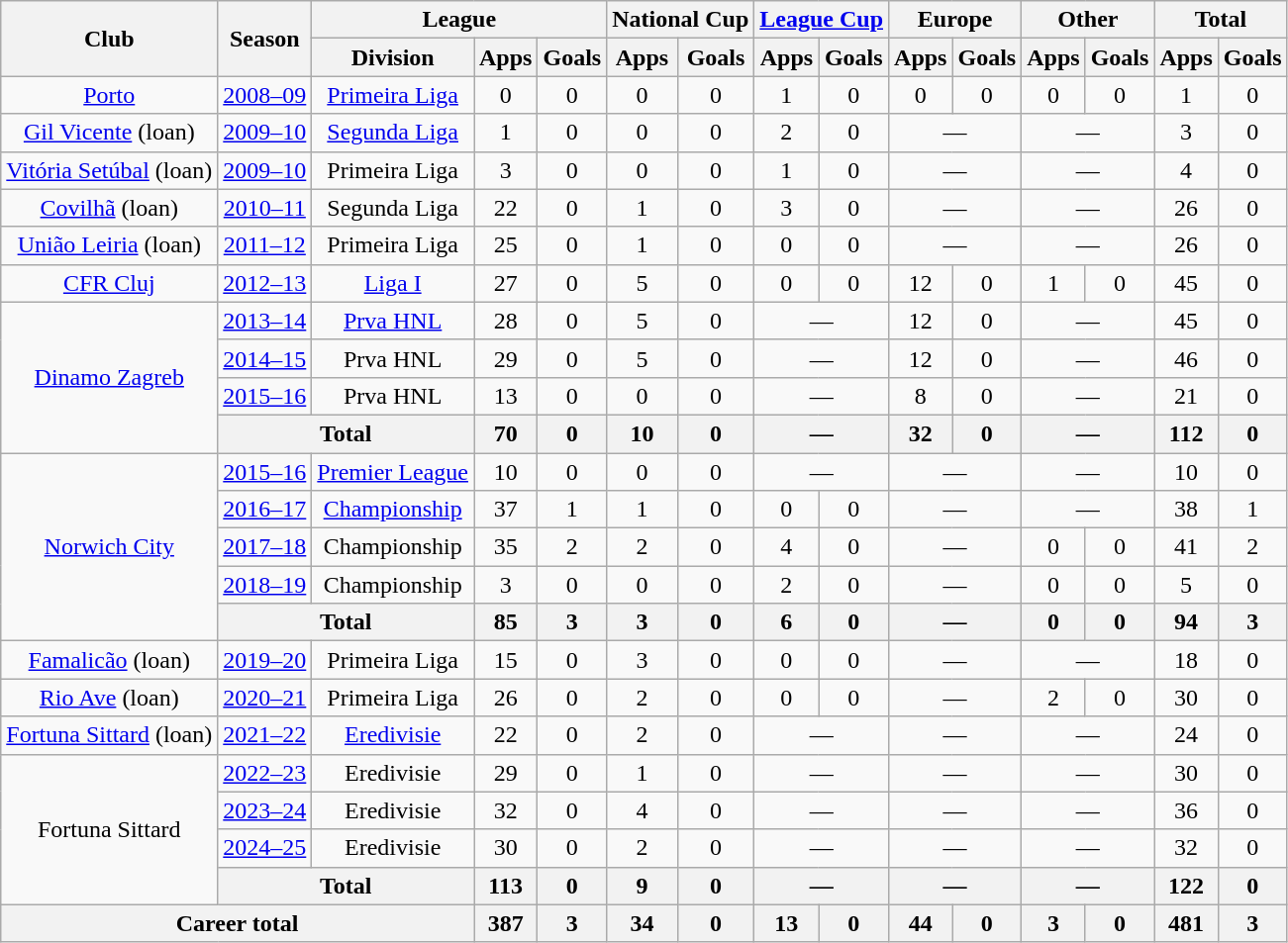<table class="wikitable" style="text-align:center">
<tr>
<th rowspan="2">Club</th>
<th rowspan="2">Season</th>
<th colspan="3">League</th>
<th colspan="2">National Cup</th>
<th colspan="2"><a href='#'>League Cup</a></th>
<th colspan="2">Europe</th>
<th colspan="2">Other</th>
<th colspan="2">Total</th>
</tr>
<tr>
<th>Division</th>
<th>Apps</th>
<th>Goals</th>
<th>Apps</th>
<th>Goals</th>
<th>Apps</th>
<th>Goals</th>
<th>Apps</th>
<th>Goals</th>
<th>Apps</th>
<th>Goals</th>
<th>Apps</th>
<th>Goals</th>
</tr>
<tr>
<td><a href='#'>Porto</a></td>
<td><a href='#'>2008–09</a></td>
<td><a href='#'>Primeira Liga</a></td>
<td>0</td>
<td>0</td>
<td>0</td>
<td>0</td>
<td>1</td>
<td>0</td>
<td>0</td>
<td>0</td>
<td>0</td>
<td>0</td>
<td>1</td>
<td>0</td>
</tr>
<tr>
<td><a href='#'>Gil Vicente</a> (loan)</td>
<td><a href='#'>2009–10</a></td>
<td><a href='#'>Segunda Liga</a></td>
<td>1</td>
<td>0</td>
<td>0</td>
<td>0</td>
<td>2</td>
<td>0</td>
<td colspan="2">—</td>
<td colspan="2">—</td>
<td>3</td>
<td>0</td>
</tr>
<tr>
<td><a href='#'>Vitória Setúbal</a> (loan)</td>
<td><a href='#'>2009–10</a></td>
<td>Primeira Liga</td>
<td>3</td>
<td>0</td>
<td>0</td>
<td>0</td>
<td>1</td>
<td>0</td>
<td colspan="2">—</td>
<td colspan="2">—</td>
<td>4</td>
<td>0</td>
</tr>
<tr>
<td><a href='#'>Covilhã</a> (loan)</td>
<td><a href='#'>2010–11</a></td>
<td>Segunda Liga</td>
<td>22</td>
<td>0</td>
<td>1</td>
<td>0</td>
<td>3</td>
<td>0</td>
<td colspan="2">—</td>
<td colspan="2">—</td>
<td>26</td>
<td>0</td>
</tr>
<tr>
<td><a href='#'>União Leiria</a> (loan)</td>
<td><a href='#'>2011–12</a></td>
<td>Primeira Liga</td>
<td>25</td>
<td>0</td>
<td>1</td>
<td>0</td>
<td>0</td>
<td>0</td>
<td colspan="2">—</td>
<td colspan="2">—</td>
<td>26</td>
<td>0</td>
</tr>
<tr>
<td><a href='#'>CFR Cluj</a></td>
<td><a href='#'>2012–13</a></td>
<td><a href='#'>Liga I</a></td>
<td>27</td>
<td>0</td>
<td>5</td>
<td>0</td>
<td>0</td>
<td>0</td>
<td>12</td>
<td>0</td>
<td>1</td>
<td>0</td>
<td>45</td>
<td>0</td>
</tr>
<tr>
<td rowspan="4"><a href='#'>Dinamo Zagreb</a></td>
<td><a href='#'>2013–14</a></td>
<td><a href='#'>Prva HNL</a></td>
<td>28</td>
<td>0</td>
<td>5</td>
<td>0</td>
<td colspan="2">—</td>
<td>12</td>
<td>0</td>
<td colspan="2">—</td>
<td>45</td>
<td>0</td>
</tr>
<tr>
<td><a href='#'>2014–15</a></td>
<td>Prva HNL</td>
<td>29</td>
<td>0</td>
<td>5</td>
<td>0</td>
<td colspan="2">—</td>
<td>12</td>
<td>0</td>
<td colspan="2">—</td>
<td>46</td>
<td>0</td>
</tr>
<tr>
<td><a href='#'>2015–16</a></td>
<td>Prva HNL</td>
<td>13</td>
<td>0</td>
<td>0</td>
<td>0</td>
<td colspan="2">—</td>
<td>8</td>
<td>0</td>
<td colspan="2">—</td>
<td>21</td>
<td>0</td>
</tr>
<tr>
<th colspan="2">Total</th>
<th>70</th>
<th>0</th>
<th>10</th>
<th>0</th>
<th colspan="2">—</th>
<th>32</th>
<th>0</th>
<th colspan="2">—</th>
<th>112</th>
<th>0</th>
</tr>
<tr>
<td rowspan="5"><a href='#'>Norwich City</a></td>
<td><a href='#'>2015–16</a></td>
<td><a href='#'>Premier League</a></td>
<td>10</td>
<td>0</td>
<td>0</td>
<td>0</td>
<td colspan="2">—</td>
<td colspan="2">—</td>
<td colspan="2">—</td>
<td>10</td>
<td>0</td>
</tr>
<tr>
<td><a href='#'>2016–17</a></td>
<td><a href='#'>Championship</a></td>
<td>37</td>
<td>1</td>
<td>1</td>
<td>0</td>
<td>0</td>
<td>0</td>
<td colspan="2">—</td>
<td colspan="2">—</td>
<td>38</td>
<td>1</td>
</tr>
<tr>
<td><a href='#'>2017–18</a></td>
<td>Championship</td>
<td>35</td>
<td>2</td>
<td>2</td>
<td>0</td>
<td>4</td>
<td>0</td>
<td colspan="2">—</td>
<td>0</td>
<td>0</td>
<td>41</td>
<td>2</td>
</tr>
<tr>
<td><a href='#'>2018–19</a></td>
<td>Championship</td>
<td>3</td>
<td>0</td>
<td>0</td>
<td>0</td>
<td>2</td>
<td>0</td>
<td colspan="2">—</td>
<td>0</td>
<td>0</td>
<td>5</td>
<td>0</td>
</tr>
<tr>
<th colspan="2">Total</th>
<th>85</th>
<th>3</th>
<th>3</th>
<th>0</th>
<th>6</th>
<th>0</th>
<th colspan="2">—</th>
<th>0</th>
<th>0</th>
<th>94</th>
<th>3</th>
</tr>
<tr>
<td><a href='#'>Famalicão</a> (loan)</td>
<td><a href='#'>2019–20</a></td>
<td>Primeira Liga</td>
<td>15</td>
<td>0</td>
<td>3</td>
<td>0</td>
<td>0</td>
<td>0</td>
<td colspan="2">—</td>
<td colspan="2">—</td>
<td>18</td>
<td>0</td>
</tr>
<tr>
<td><a href='#'>Rio Ave</a> (loan)</td>
<td><a href='#'>2020–21</a></td>
<td>Primeira Liga</td>
<td>26</td>
<td>0</td>
<td>2</td>
<td>0</td>
<td>0</td>
<td>0</td>
<td colspan="2">—</td>
<td>2</td>
<td>0</td>
<td>30</td>
<td>0</td>
</tr>
<tr>
<td><a href='#'>Fortuna Sittard</a> (loan)</td>
<td><a href='#'>2021–22</a></td>
<td><a href='#'>Eredivisie</a></td>
<td>22</td>
<td>0</td>
<td>2</td>
<td>0</td>
<td colspan="2">—</td>
<td colspan="2">—</td>
<td colspan="2">—</td>
<td>24</td>
<td>0</td>
</tr>
<tr>
<td rowspan="4">Fortuna Sittard</td>
<td><a href='#'>2022–23</a></td>
<td>Eredivisie</td>
<td>29</td>
<td>0</td>
<td>1</td>
<td>0</td>
<td colspan="2">—</td>
<td colspan="2">—</td>
<td colspan="2">—</td>
<td>30</td>
<td>0</td>
</tr>
<tr>
<td><a href='#'>2023–24</a></td>
<td>Eredivisie</td>
<td>32</td>
<td>0</td>
<td>4</td>
<td>0</td>
<td colspan="2">—</td>
<td colspan="2">—</td>
<td colspan="2">—</td>
<td>36</td>
<td>0</td>
</tr>
<tr>
<td><a href='#'>2024–25</a></td>
<td>Eredivisie</td>
<td>30</td>
<td>0</td>
<td>2</td>
<td>0</td>
<td colspan="2">—</td>
<td colspan="2">—</td>
<td colspan="2">—</td>
<td>32</td>
<td>0</td>
</tr>
<tr>
<th colspan="2">Total</th>
<th>113</th>
<th>0</th>
<th>9</th>
<th>0</th>
<th colspan="2">—</th>
<th colspan="2">—</th>
<th colspan="2">—</th>
<th>122</th>
<th>0</th>
</tr>
<tr>
<th colspan="3">Career total</th>
<th>387</th>
<th>3</th>
<th>34</th>
<th>0</th>
<th>13</th>
<th>0</th>
<th>44</th>
<th>0</th>
<th>3</th>
<th>0</th>
<th>481</th>
<th>3</th>
</tr>
</table>
